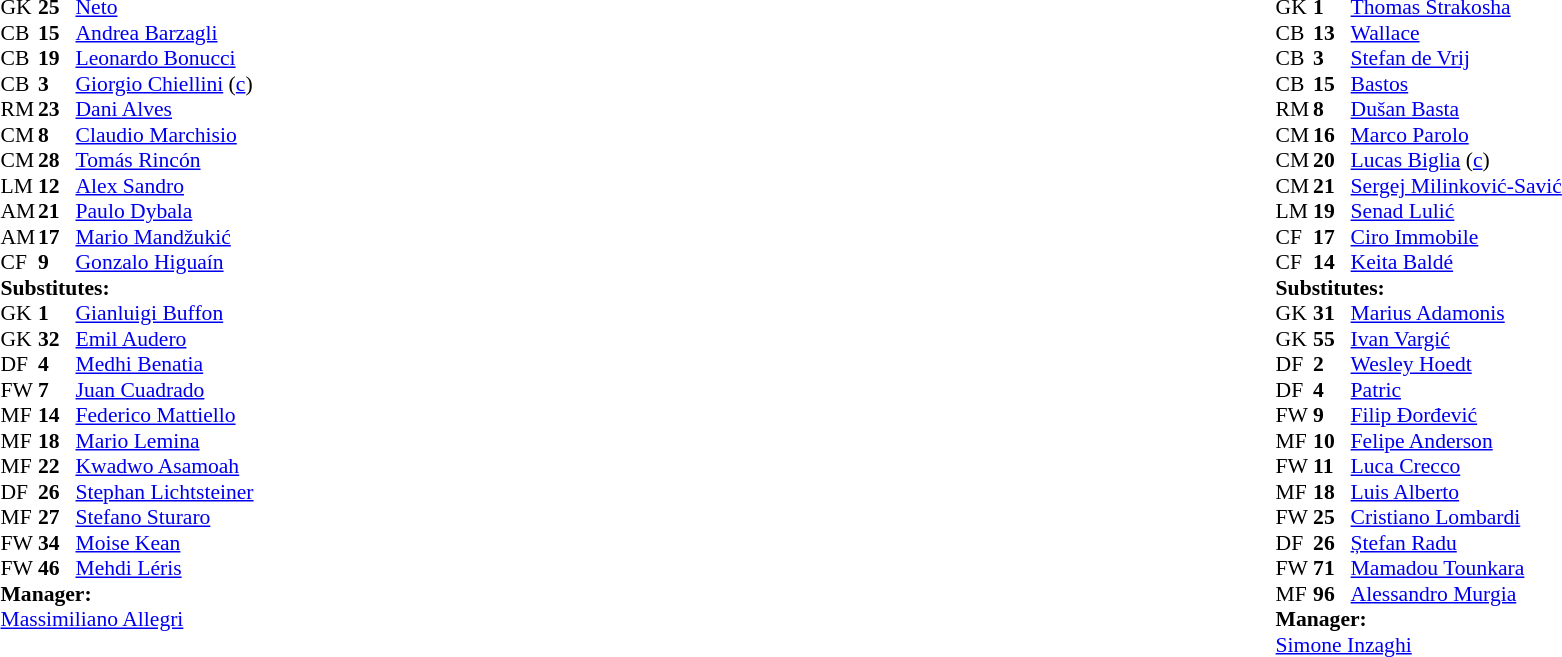<table width="100%">
<tr>
<td valign="top" width="50%"><br><table style="font-size: 90%" cellspacing="0" cellpadding="0">
<tr>
<th width="25"></th>
<th width="25"></th>
</tr>
<tr>
<td>GK</td>
<td><strong>25</strong></td>
<td> <a href='#'>Neto</a></td>
</tr>
<tr>
<td>CB</td>
<td><strong>15</strong></td>
<td> <a href='#'>Andrea Barzagli</a></td>
</tr>
<tr>
<td>CB</td>
<td><strong>19</strong></td>
<td> <a href='#'>Leonardo Bonucci</a></td>
</tr>
<tr>
<td>CB</td>
<td><strong>3</strong></td>
<td> <a href='#'>Giorgio Chiellini</a> (<a href='#'>c</a>)</td>
</tr>
<tr>
<td>RM</td>
<td><strong>23</strong></td>
<td> <a href='#'>Dani Alves</a></td>
<td></td>
</tr>
<tr>
<td>CM</td>
<td><strong>8</strong></td>
<td> <a href='#'>Claudio Marchisio</a></td>
</tr>
<tr>
<td>CM</td>
<td><strong>28</strong></td>
<td> <a href='#'>Tomás Rincón</a></td>
</tr>
<tr>
<td>LM</td>
<td><strong>12</strong></td>
<td> <a href='#'>Alex Sandro</a></td>
</tr>
<tr>
<td>AM</td>
<td><strong>21</strong></td>
<td> <a href='#'>Paulo Dybala</a></td>
<td></td>
<td></td>
</tr>
<tr>
<td>AM</td>
<td><strong>17</strong></td>
<td> <a href='#'>Mario Mandžukić</a></td>
</tr>
<tr>
<td>CF</td>
<td><strong>9</strong></td>
<td> <a href='#'>Gonzalo Higuaín</a></td>
</tr>
<tr>
<td colspan=3><strong>Substitutes:</strong></td>
</tr>
<tr>
<td>GK</td>
<td><strong>1</strong></td>
<td> <a href='#'>Gianluigi Buffon</a></td>
</tr>
<tr>
<td>GK</td>
<td><strong>32</strong></td>
<td> <a href='#'>Emil Audero</a></td>
</tr>
<tr>
<td>DF</td>
<td><strong>4</strong></td>
<td> <a href='#'>Medhi Benatia</a></td>
</tr>
<tr>
<td>FW</td>
<td><strong>7</strong></td>
<td> <a href='#'>Juan Cuadrado</a></td>
</tr>
<tr>
<td>MF</td>
<td><strong>14</strong></td>
<td> <a href='#'>Federico Mattiello</a></td>
</tr>
<tr>
<td>MF</td>
<td><strong>18</strong></td>
<td> <a href='#'>Mario Lemina</a></td>
<td></td>
<td></td>
</tr>
<tr>
<td>MF</td>
<td><strong>22</strong></td>
<td> <a href='#'>Kwadwo Asamoah</a></td>
</tr>
<tr>
<td>DF</td>
<td><strong>26</strong></td>
<td> <a href='#'>Stephan Lichtsteiner</a></td>
</tr>
<tr>
<td>MF</td>
<td><strong>27</strong></td>
<td> <a href='#'>Stefano Sturaro</a></td>
</tr>
<tr>
<td>FW</td>
<td><strong>34</strong></td>
<td> <a href='#'>Moise Kean</a></td>
</tr>
<tr>
<td>FW</td>
<td><strong>46</strong></td>
<td> <a href='#'>Mehdi Léris</a></td>
</tr>
<tr>
<td colspan=3><strong>Manager:</strong></td>
</tr>
<tr>
<td colspan=3> <a href='#'>Massimiliano Allegri</a></td>
</tr>
</table>
</td>
<td valign="top"></td>
<td valign="top" width="50%"><br><table style="font-size: 90%" cellspacing="0" cellpadding="0" align="center">
<tr>
<th width=25></th>
<th width=25></th>
</tr>
<tr>
<td>GK</td>
<td><strong>1</strong></td>
<td> <a href='#'>Thomas Strakosha</a></td>
</tr>
<tr>
<td>CB</td>
<td><strong>13</strong></td>
<td> <a href='#'>Wallace</a></td>
</tr>
<tr>
<td>CB</td>
<td><strong>3</strong></td>
<td> <a href='#'>Stefan de Vrij</a></td>
<td></td>
<td></td>
</tr>
<tr>
<td>CB</td>
<td><strong>15</strong></td>
<td> <a href='#'>Bastos</a></td>
<td></td>
<td></td>
</tr>
<tr>
<td>RM</td>
<td><strong>8</strong></td>
<td> <a href='#'>Dušan Basta</a></td>
</tr>
<tr>
<td>CM</td>
<td><strong>16</strong></td>
<td> <a href='#'>Marco Parolo</a></td>
<td></td>
<td></td>
</tr>
<tr>
<td>CM</td>
<td><strong>20</strong></td>
<td> <a href='#'>Lucas Biglia</a> (<a href='#'>c</a>)</td>
</tr>
<tr>
<td>CM</td>
<td><strong>21</strong></td>
<td> <a href='#'>Sergej Milinković-Savić</a></td>
</tr>
<tr>
<td>LM</td>
<td><strong>19</strong></td>
<td> <a href='#'>Senad Lulić</a></td>
</tr>
<tr>
<td>CF</td>
<td><strong>17</strong></td>
<td> <a href='#'>Ciro Immobile</a></td>
</tr>
<tr>
<td>CF</td>
<td><strong>14</strong></td>
<td> <a href='#'>Keita Baldé</a></td>
</tr>
<tr>
<td colspan=3><strong>Substitutes:</strong></td>
</tr>
<tr>
<td>GK</td>
<td><strong>31</strong></td>
<td> <a href='#'>Marius Adamonis</a></td>
</tr>
<tr>
<td>GK</td>
<td><strong>55</strong></td>
<td> <a href='#'>Ivan Vargić</a></td>
</tr>
<tr>
<td>DF</td>
<td><strong>2</strong></td>
<td> <a href='#'>Wesley Hoedt</a></td>
</tr>
<tr>
<td>DF</td>
<td><strong>4</strong></td>
<td> <a href='#'>Patric</a></td>
</tr>
<tr>
<td>FW</td>
<td><strong>9</strong></td>
<td> <a href='#'>Filip Đorđević</a></td>
</tr>
<tr>
<td>MF</td>
<td><strong>10</strong></td>
<td> <a href='#'>Felipe Anderson</a></td>
<td></td>
<td></td>
</tr>
<tr>
<td>FW</td>
<td><strong>11</strong></td>
<td> <a href='#'>Luca Crecco</a></td>
</tr>
<tr>
<td>MF</td>
<td><strong>18</strong></td>
<td> <a href='#'>Luis Alberto</a></td>
<td></td>
<td></td>
</tr>
<tr>
<td>FW</td>
<td><strong>25</strong></td>
<td> <a href='#'>Cristiano Lombardi</a></td>
</tr>
<tr>
<td>DF</td>
<td><strong>26</strong></td>
<td> <a href='#'>Ștefan Radu</a></td>
<td></td>
<td></td>
</tr>
<tr>
<td>FW</td>
<td><strong>71</strong></td>
<td> <a href='#'>Mamadou Tounkara</a></td>
</tr>
<tr>
<td>MF</td>
<td><strong>96</strong></td>
<td> <a href='#'>Alessandro Murgia</a></td>
</tr>
<tr>
<td colspan=3><strong>Manager:</strong></td>
</tr>
<tr>
<td colspan=3> <a href='#'>Simone Inzaghi</a></td>
</tr>
</table>
</td>
</tr>
</table>
